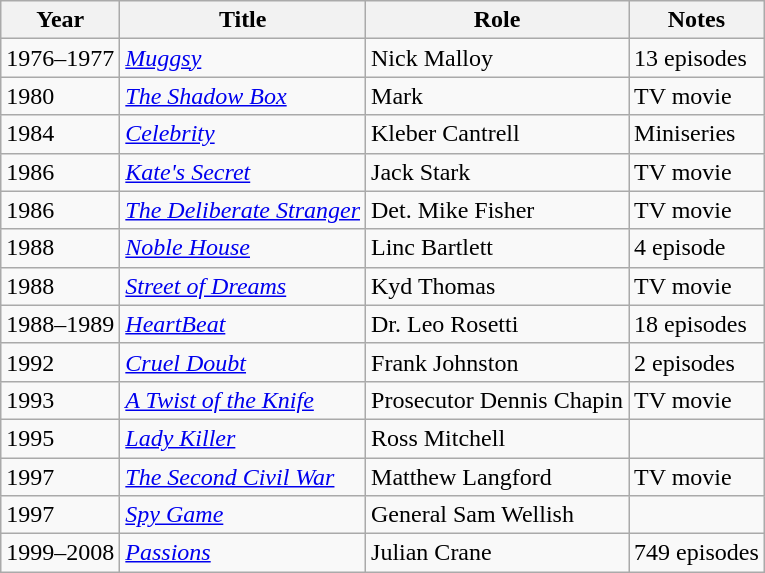<table class="wikitable" style="font-size: 100%;">
<tr>
<th>Year</th>
<th>Title</th>
<th>Role</th>
<th>Notes</th>
</tr>
<tr>
<td>1976–1977</td>
<td><em><a href='#'>Muggsy</a></em></td>
<td>Nick Malloy</td>
<td>13 episodes</td>
</tr>
<tr>
<td>1980</td>
<td><em><a href='#'>The Shadow Box</a></em></td>
<td>Mark</td>
<td>TV movie</td>
</tr>
<tr>
<td>1984</td>
<td><em><a href='#'>Celebrity</a></em></td>
<td>Kleber Cantrell</td>
<td>Miniseries</td>
</tr>
<tr>
<td>1986</td>
<td><em><a href='#'>Kate's Secret</a></em></td>
<td>Jack Stark</td>
<td>TV movie</td>
</tr>
<tr>
<td>1986</td>
<td><em><a href='#'>The Deliberate Stranger</a></em></td>
<td>Det. Mike Fisher</td>
<td>TV movie</td>
</tr>
<tr>
<td>1988</td>
<td><em><a href='#'>Noble House</a></em></td>
<td>Linc Bartlett</td>
<td>4 episode</td>
</tr>
<tr>
<td>1988</td>
<td><em><a href='#'>Street of Dreams</a></em></td>
<td>Kyd Thomas</td>
<td>TV movie</td>
</tr>
<tr>
<td>1988–1989</td>
<td><em><a href='#'>HeartBeat</a></em></td>
<td>Dr. Leo Rosetti</td>
<td>18 episodes</td>
</tr>
<tr>
<td>1992</td>
<td><em><a href='#'>Cruel Doubt</a></em></td>
<td>Frank Johnston</td>
<td>2 episodes</td>
</tr>
<tr>
<td>1993</td>
<td><em><a href='#'>A Twist of the Knife</a></em></td>
<td>Prosecutor Dennis Chapin</td>
<td>TV movie</td>
</tr>
<tr>
<td>1995</td>
<td><em><a href='#'>Lady Killer</a></em></td>
<td>Ross Mitchell</td>
<td></td>
</tr>
<tr>
<td>1997</td>
<td><em><a href='#'>The Second Civil War</a></em></td>
<td>Matthew Langford</td>
<td>TV movie</td>
</tr>
<tr>
<td>1997</td>
<td><em><a href='#'>Spy Game</a></em></td>
<td>General Sam Wellish</td>
<td></td>
</tr>
<tr>
<td>1999–2008</td>
<td><em><a href='#'>Passions</a></em></td>
<td>Julian Crane</td>
<td>749 episodes</td>
</tr>
</table>
